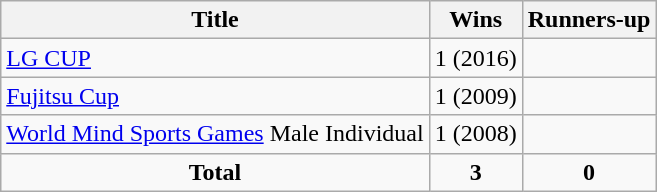<table class="wikitable">
<tr>
<th>Title</th>
<th>Wins</th>
<th>Runners-up</th>
</tr>
<tr>
<td><a href='#'>LG CUP</a></td>
<td>1 (2016)</td>
<td></td>
</tr>
<tr>
<td><a href='#'>Fujitsu Cup</a></td>
<td>1 (2009)</td>
<td></td>
</tr>
<tr>
<td><a href='#'>World Mind Sports Games</a> Male Individual</td>
<td>1 (2008)</td>
<td></td>
</tr>
<tr align="center">
<td><strong>Total</strong></td>
<td><strong>3</strong></td>
<td><strong>0</strong></td>
</tr>
</table>
